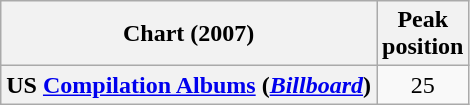<table class="wikitable sortable plainrowheaders">
<tr>
<th scope="col">Chart (2007)</th>
<th scope="col">Peak<br>position</th>
</tr>
<tr>
<th scope="row">US <a href='#'>Compilation Albums</a> (<em><a href='#'>Billboard</a></em>)</th>
<td align="center">25</td>
</tr>
</table>
